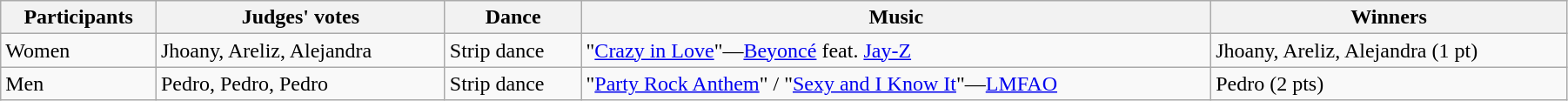<table class="wikitable sortable" style="width: 95%;">
<tr>
<th>Participants</th>
<th>Judges' votes</th>
<th>Dance</th>
<th>Music</th>
<th>Winners</th>
</tr>
<tr>
<td>Women</td>
<td>Jhoany, Areliz, Alejandra</td>
<td>Strip dance</td>
<td>"<a href='#'>Crazy in Love</a>"—<a href='#'>Beyoncé</a> feat. <a href='#'>Jay-Z</a></td>
<td>Jhoany, Areliz, Alejandra (1 pt)</td>
</tr>
<tr>
<td>Men</td>
<td>Pedro, Pedro, Pedro</td>
<td>Strip dance</td>
<td>"<a href='#'>Party Rock Anthem</a>" / "<a href='#'>Sexy and I Know It</a>"—<a href='#'>LMFAO</a></td>
<td>Pedro (2 pts)</td>
</tr>
</table>
